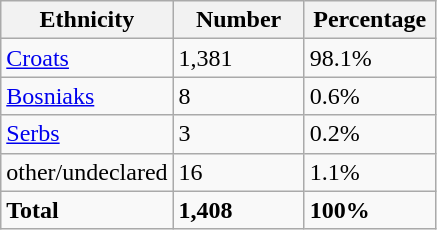<table class="wikitable">
<tr>
<th width="100px">Ethnicity</th>
<th width="80px">Number</th>
<th width="80px">Percentage</th>
</tr>
<tr>
<td><a href='#'>Croats</a></td>
<td>1,381</td>
<td>98.1%</td>
</tr>
<tr>
<td><a href='#'>Bosniaks</a></td>
<td>8</td>
<td>0.6%</td>
</tr>
<tr>
<td><a href='#'>Serbs</a></td>
<td>3</td>
<td>0.2%</td>
</tr>
<tr>
<td>other/undeclared</td>
<td>16</td>
<td>1.1%</td>
</tr>
<tr>
<td><strong>Total</strong></td>
<td><strong>1,408</strong></td>
<td><strong>100%</strong></td>
</tr>
</table>
